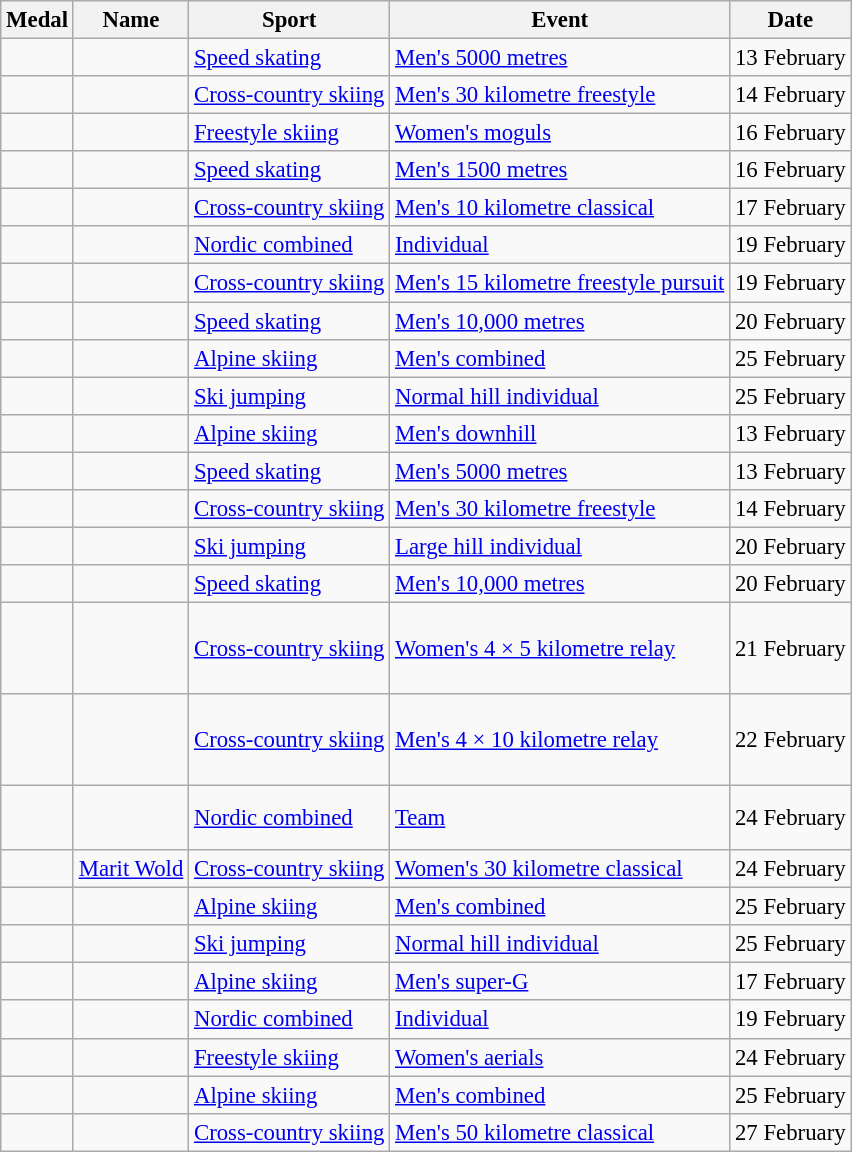<table class="wikitable sortable" style="font-size:95%">
<tr>
<th>Medal</th>
<th>Name</th>
<th>Sport</th>
<th>Event</th>
<th>Date</th>
</tr>
<tr>
<td></td>
<td></td>
<td><a href='#'>Speed skating</a></td>
<td><a href='#'>Men's 5000 metres</a></td>
<td>13 February</td>
</tr>
<tr>
<td></td>
<td></td>
<td><a href='#'>Cross-country skiing</a></td>
<td><a href='#'>Men's 30 kilometre freestyle</a></td>
<td>14 February</td>
</tr>
<tr>
<td></td>
<td></td>
<td><a href='#'>Freestyle skiing</a></td>
<td><a href='#'>Women's moguls</a></td>
<td>16 February</td>
</tr>
<tr>
<td></td>
<td></td>
<td><a href='#'>Speed skating</a></td>
<td><a href='#'>Men's 1500 metres</a></td>
<td>16 February</td>
</tr>
<tr>
<td></td>
<td></td>
<td><a href='#'>Cross-country skiing</a></td>
<td><a href='#'>Men's 10 kilometre classical</a></td>
<td>17 February</td>
</tr>
<tr>
<td></td>
<td></td>
<td><a href='#'>Nordic combined</a></td>
<td><a href='#'>Individual</a></td>
<td>19 February</td>
</tr>
<tr>
<td></td>
<td></td>
<td><a href='#'>Cross-country skiing</a></td>
<td><a href='#'>Men's 15 kilometre freestyle pursuit</a></td>
<td>19 February</td>
</tr>
<tr>
<td></td>
<td></td>
<td><a href='#'>Speed skating</a></td>
<td><a href='#'>Men's 10,000 metres</a></td>
<td>20 February</td>
</tr>
<tr>
<td></td>
<td></td>
<td><a href='#'>Alpine skiing</a></td>
<td><a href='#'>Men's combined</a></td>
<td>25 February</td>
</tr>
<tr>
<td></td>
<td></td>
<td><a href='#'>Ski jumping</a></td>
<td><a href='#'>Normal hill individual</a></td>
<td>25 February</td>
</tr>
<tr>
<td></td>
<td></td>
<td><a href='#'>Alpine skiing</a></td>
<td><a href='#'>Men's downhill</a></td>
<td>13 February</td>
</tr>
<tr>
<td></td>
<td></td>
<td><a href='#'>Speed skating</a></td>
<td><a href='#'>Men's 5000 metres</a></td>
<td>13 February</td>
</tr>
<tr>
<td></td>
<td></td>
<td><a href='#'>Cross-country skiing</a></td>
<td><a href='#'>Men's 30 kilometre freestyle</a></td>
<td>14 February</td>
</tr>
<tr>
<td></td>
<td></td>
<td><a href='#'>Ski jumping</a></td>
<td><a href='#'>Large hill individual</a></td>
<td>20 February</td>
</tr>
<tr>
<td></td>
<td></td>
<td><a href='#'>Speed skating</a></td>
<td><a href='#'>Men's 10,000 metres</a></td>
<td>20 February</td>
</tr>
<tr>
<td></td>
<td> <br>  <br>  <br> </td>
<td><a href='#'>Cross-country skiing</a></td>
<td><a href='#'>Women's 4 × 5 kilometre relay</a></td>
<td>21 February</td>
</tr>
<tr>
<td></td>
<td> <br>  <br>  <br> </td>
<td><a href='#'>Cross-country skiing</a></td>
<td><a href='#'>Men's 4 × 10 kilometre relay</a></td>
<td>22 February</td>
</tr>
<tr>
<td></td>
<td> <br>  <br> </td>
<td><a href='#'>Nordic combined</a></td>
<td><a href='#'>Team</a></td>
<td>24 February</td>
</tr>
<tr>
<td></td>
<td><a href='#'>Marit Wold</a></td>
<td><a href='#'>Cross-country skiing</a></td>
<td><a href='#'>Women's 30 kilometre classical</a></td>
<td>24 February</td>
</tr>
<tr>
<td></td>
<td></td>
<td><a href='#'>Alpine skiing</a></td>
<td><a href='#'>Men's combined</a></td>
<td>25 February</td>
</tr>
<tr>
<td></td>
<td></td>
<td><a href='#'>Ski jumping</a></td>
<td><a href='#'>Normal hill individual</a></td>
<td>25 February</td>
</tr>
<tr>
<td></td>
<td></td>
<td><a href='#'>Alpine skiing</a></td>
<td><a href='#'>Men's super-G</a></td>
<td>17 February</td>
</tr>
<tr>
<td></td>
<td></td>
<td><a href='#'>Nordic combined</a></td>
<td><a href='#'>Individual</a></td>
<td>19 February</td>
</tr>
<tr>
<td></td>
<td></td>
<td><a href='#'>Freestyle skiing</a></td>
<td><a href='#'>Women's aerials</a></td>
<td>24 February</td>
</tr>
<tr>
<td></td>
<td></td>
<td><a href='#'>Alpine skiing</a></td>
<td><a href='#'>Men's combined</a></td>
<td>25 February</td>
</tr>
<tr>
<td></td>
<td></td>
<td><a href='#'>Cross-country skiing</a></td>
<td><a href='#'>Men's 50 kilometre classical</a></td>
<td>27 February</td>
</tr>
</table>
